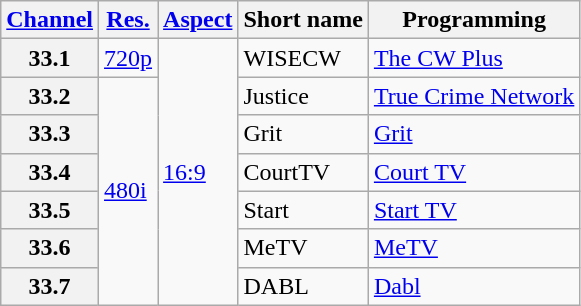<table class="wikitable">
<tr>
<th><a href='#'>Channel</a></th>
<th><a href='#'>Res.</a></th>
<th><a href='#'>Aspect</a></th>
<th>Short name</th>
<th>Programming</th>
</tr>
<tr>
<th scope = "row">33.1</th>
<td><a href='#'>720p</a></td>
<td rowspan=7><a href='#'>16:9</a></td>
<td>WISECW</td>
<td><a href='#'>The CW Plus</a></td>
</tr>
<tr>
<th scope = "row">33.2</th>
<td rowspan=6><a href='#'>480i</a></td>
<td>Justice</td>
<td><a href='#'>True Crime Network</a></td>
</tr>
<tr>
<th scope = "row">33.3</th>
<td>Grit</td>
<td><a href='#'>Grit</a></td>
</tr>
<tr>
<th scope = "row">33.4</th>
<td>CourtTV</td>
<td><a href='#'>Court TV</a></td>
</tr>
<tr>
<th scope = "row">33.5</th>
<td>Start</td>
<td><a href='#'>Start TV</a></td>
</tr>
<tr>
<th scope = "row">33.6</th>
<td>MeTV</td>
<td><a href='#'>MeTV</a></td>
</tr>
<tr>
<th scope = "row">33.7</th>
<td>DABL</td>
<td><a href='#'>Dabl</a></td>
</tr>
</table>
